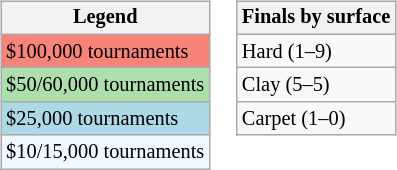<table>
<tr valign=top>
<td><br><table class="wikitable" style=font-size:85%>
<tr>
<th>Legend</th>
</tr>
<tr style="background:#f88379;">
<td>$100,000 tournaments</td>
</tr>
<tr style="background:#addfad;">
<td>$50/60,000 tournaments</td>
</tr>
<tr style="background:lightblue;">
<td>$25,000 tournaments</td>
</tr>
<tr style="background:#f0f8ff;">
<td>$10/15,000 tournaments</td>
</tr>
</table>
</td>
<td><br><table class="wikitable" style=font-size:85%>
<tr>
<th>Finals by surface</th>
</tr>
<tr>
<td>Hard (1–9)</td>
</tr>
<tr>
<td>Clay (5–5)</td>
</tr>
<tr>
<td>Carpet (1–0)</td>
</tr>
</table>
</td>
</tr>
</table>
